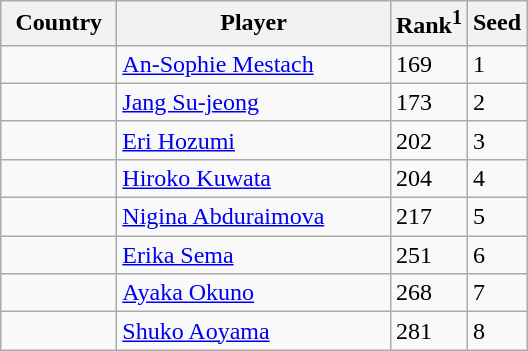<table class="sortable wikitable">
<tr>
<th width="70">Country</th>
<th width="175">Player</th>
<th>Rank<sup>1</sup></th>
<th>Seed</th>
</tr>
<tr>
<td></td>
<td><a href='#'>An-Sophie Mestach</a></td>
<td>169</td>
<td>1</td>
</tr>
<tr>
<td></td>
<td><a href='#'>Jang Su-jeong</a></td>
<td>173</td>
<td>2</td>
</tr>
<tr>
<td></td>
<td><a href='#'>Eri Hozumi</a></td>
<td>202</td>
<td>3</td>
</tr>
<tr>
<td></td>
<td><a href='#'>Hiroko Kuwata</a></td>
<td>204</td>
<td>4</td>
</tr>
<tr>
<td></td>
<td><a href='#'>Nigina Abduraimova</a></td>
<td>217</td>
<td>5</td>
</tr>
<tr>
<td></td>
<td><a href='#'>Erika Sema</a></td>
<td>251</td>
<td>6</td>
</tr>
<tr>
<td></td>
<td><a href='#'>Ayaka Okuno</a></td>
<td>268</td>
<td>7</td>
</tr>
<tr>
<td></td>
<td><a href='#'>Shuko Aoyama</a></td>
<td>281</td>
<td>8</td>
</tr>
</table>
